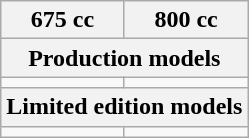<table class="wikitable">
<tr>
<th>675 cc</th>
<th>800 cc</th>
</tr>
<tr>
<th colspan=2>Production models</th>
</tr>
<tr>
<td></td>
<td></td>
</tr>
<tr>
<th colspan=2>Limited edition models</th>
</tr>
<tr>
<td></td>
<td></td>
</tr>
</table>
